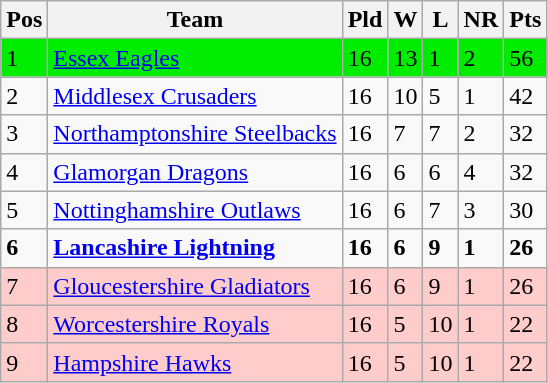<table class="wikitable">
<tr>
<th>Pos</th>
<th>Team</th>
<th>Pld</th>
<th>W</th>
<th>L</th>
<th>NR</th>
<th>Pts</th>
</tr>
<tr bgcolor="#00ed00">
<td>1</td>
<td><a href='#'>Essex Eagles</a></td>
<td>16</td>
<td>13</td>
<td>1</td>
<td>2</td>
<td>56</td>
</tr>
<tr>
<td>2</td>
<td><a href='#'>Middlesex Crusaders</a></td>
<td>16</td>
<td>10</td>
<td>5</td>
<td>1</td>
<td>42</td>
</tr>
<tr>
<td>3</td>
<td><a href='#'>Northamptonshire Steelbacks</a></td>
<td>16</td>
<td>7</td>
<td>7</td>
<td>2</td>
<td>32</td>
</tr>
<tr>
<td>4</td>
<td><a href='#'>Glamorgan Dragons</a></td>
<td>16</td>
<td>6</td>
<td>6</td>
<td>4</td>
<td>32</td>
</tr>
<tr>
<td>5</td>
<td><a href='#'>Nottinghamshire Outlaws</a></td>
<td>16</td>
<td>6</td>
<td>7</td>
<td>3</td>
<td>30</td>
</tr>
<tr>
<td><strong>6</strong></td>
<td><strong><a href='#'>Lancashire Lightning</a></strong></td>
<td><strong>16</strong></td>
<td><strong>6</strong></td>
<td><strong>9</strong></td>
<td><strong>1</strong></td>
<td><strong>26</strong></td>
</tr>
<tr bgcolor="#ffcccc">
<td>7</td>
<td><a href='#'>Gloucestershire Gladiators</a></td>
<td>16</td>
<td>6</td>
<td>9</td>
<td>1</td>
<td>26</td>
</tr>
<tr bgcolor="#ffcccc">
<td>8</td>
<td><a href='#'>Worcestershire Royals</a></td>
<td>16</td>
<td>5</td>
<td>10</td>
<td>1</td>
<td>22</td>
</tr>
<tr bgcolor="#ffcccc">
<td>9</td>
<td><a href='#'>Hampshire Hawks</a></td>
<td>16</td>
<td>5</td>
<td>10</td>
<td>1</td>
<td>22</td>
</tr>
</table>
